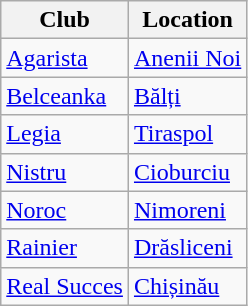<table class="wikitable sortable">
<tr>
<th>Club</th>
<th>Location</th>
</tr>
<tr>
<td><a href='#'>Agarista</a></td>
<td><a href='#'>Anenii Noi</a></td>
</tr>
<tr>
<td><a href='#'>Belceanka</a></td>
<td><a href='#'>Bălți</a></td>
</tr>
<tr>
<td><a href='#'>Legia</a></td>
<td><a href='#'>Tiraspol</a></td>
</tr>
<tr>
<td><a href='#'>Nistru</a></td>
<td><a href='#'>Cioburciu</a></td>
</tr>
<tr>
<td><a href='#'>Noroc</a></td>
<td><a href='#'>Nimoreni</a></td>
</tr>
<tr>
<td><a href='#'>Rainier</a></td>
<td><a href='#'>Drăsliceni</a></td>
</tr>
<tr>
<td><a href='#'>Real Succes</a></td>
<td><a href='#'>Chișinău</a></td>
</tr>
</table>
